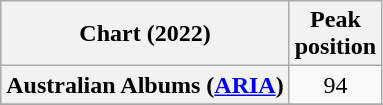<table class="wikitable sortable plainrowheaders" style="text-align:center;">
<tr>
<th scope="col">Chart (2022)</th>
<th scope="col">Peak<br>position</th>
</tr>
<tr>
<th scope=row>Australian Albums (<a href='#'>ARIA</a>)</th>
<td>94</td>
</tr>
<tr>
</tr>
<tr>
</tr>
<tr>
</tr>
<tr>
</tr>
<tr>
</tr>
<tr>
</tr>
<tr>
</tr>
<tr>
</tr>
<tr>
</tr>
</table>
